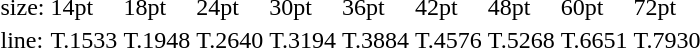<table style="margin-left:40px;">
<tr>
<td>size:</td>
<td>14pt</td>
<td>18pt</td>
<td>24pt</td>
<td>30pt</td>
<td>36pt</td>
<td>42pt</td>
<td>48pt</td>
<td>60pt</td>
<td>72pt</td>
</tr>
<tr>
<td>line:</td>
<td>T.1533</td>
<td>T.1948</td>
<td>T.2640</td>
<td>T.3194</td>
<td>T.3884</td>
<td>T.4576</td>
<td>T.5268</td>
<td>T.6651</td>
<td>T.7930</td>
</tr>
</table>
